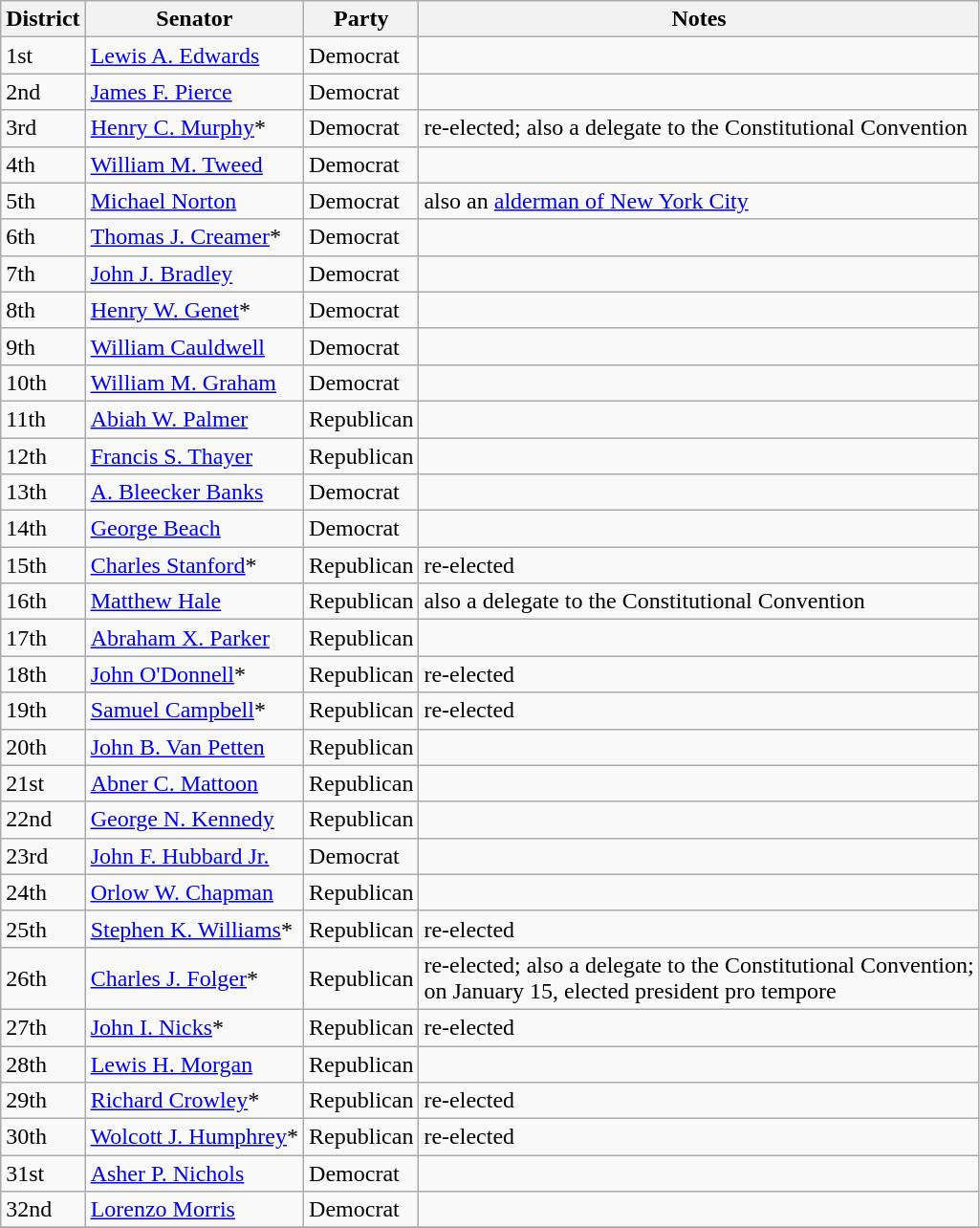<table class=wikitable>
<tr>
<th>District</th>
<th>Senator</th>
<th>Party</th>
<th>Notes</th>
</tr>
<tr>
<td>1st</td>
<td><a href='#'>Lewis A. Edwards</a></td>
<td>Democrat</td>
<td></td>
</tr>
<tr>
<td>2nd</td>
<td><a href='#'>James F. Pierce</a></td>
<td>Democrat</td>
<td></td>
</tr>
<tr>
<td>3rd</td>
<td><a href='#'>Henry C. Murphy</a>*</td>
<td>Democrat</td>
<td>re-elected; also a delegate to the Constitutional Convention</td>
</tr>
<tr>
<td>4th</td>
<td><a href='#'>William M. Tweed</a></td>
<td>Democrat</td>
<td></td>
</tr>
<tr>
<td>5th</td>
<td><a href='#'>Michael Norton</a></td>
<td>Democrat</td>
<td>also an <a href='#'>alderman of New York City</a></td>
</tr>
<tr>
<td>6th</td>
<td><a href='#'>Thomas J. Creamer</a>*</td>
<td>Democrat</td>
<td></td>
</tr>
<tr>
<td>7th</td>
<td><a href='#'>John J. Bradley</a></td>
<td>Democrat</td>
<td></td>
</tr>
<tr>
<td>8th</td>
<td><a href='#'>Henry W. Genet</a>*</td>
<td>Democrat</td>
<td></td>
</tr>
<tr>
<td>9th</td>
<td><a href='#'>William Cauldwell</a></td>
<td>Democrat</td>
<td></td>
</tr>
<tr>
<td>10th</td>
<td><a href='#'>William M. Graham</a></td>
<td>Democrat</td>
<td></td>
</tr>
<tr>
<td>11th</td>
<td><a href='#'>Abiah W. Palmer</a></td>
<td>Republican</td>
<td></td>
</tr>
<tr>
<td>12th</td>
<td><a href='#'>Francis S. Thayer</a></td>
<td>Republican</td>
<td></td>
</tr>
<tr>
<td>13th</td>
<td><a href='#'>A. Bleecker Banks</a></td>
<td>Democrat</td>
<td></td>
</tr>
<tr>
<td>14th</td>
<td><a href='#'>George Beach</a></td>
<td>Democrat</td>
<td></td>
</tr>
<tr>
<td>15th</td>
<td><a href='#'>Charles Stanford</a>*</td>
<td>Republican</td>
<td>re-elected</td>
</tr>
<tr>
<td>16th</td>
<td><a href='#'>Matthew Hale</a></td>
<td>Republican</td>
<td>also a delegate to the Constitutional Convention</td>
</tr>
<tr>
<td>17th</td>
<td><a href='#'>Abraham X. Parker</a></td>
<td>Republican</td>
<td></td>
</tr>
<tr>
<td>18th</td>
<td><a href='#'>John O'Donnell</a>*</td>
<td>Republican</td>
<td>re-elected</td>
</tr>
<tr>
<td>19th</td>
<td><a href='#'>Samuel Campbell</a>*</td>
<td>Republican</td>
<td>re-elected</td>
</tr>
<tr>
<td>20th</td>
<td><a href='#'>John B. Van Petten</a></td>
<td>Republican</td>
<td></td>
</tr>
<tr>
<td>21st</td>
<td><a href='#'>Abner C. Mattoon</a></td>
<td>Republican</td>
<td></td>
</tr>
<tr>
<td>22nd</td>
<td><a href='#'>George N. Kennedy</a></td>
<td>Republican</td>
<td></td>
</tr>
<tr>
<td>23rd</td>
<td><a href='#'>John F. Hubbard Jr.</a></td>
<td>Democrat</td>
<td></td>
</tr>
<tr>
<td>24th</td>
<td><a href='#'>Orlow W. Chapman</a></td>
<td>Republican</td>
<td></td>
</tr>
<tr>
<td>25th</td>
<td><a href='#'>Stephen K. Williams</a>*</td>
<td>Republican</td>
<td>re-elected</td>
</tr>
<tr>
<td>26th</td>
<td><a href='#'>Charles J. Folger</a>*</td>
<td>Republican</td>
<td>re-elected; also a delegate to the Constitutional Convention; <br>on January 15, elected president pro tempore</td>
</tr>
<tr>
<td>27th</td>
<td><a href='#'>John I. Nicks</a>*</td>
<td>Republican</td>
<td>re-elected</td>
</tr>
<tr>
<td>28th</td>
<td><a href='#'>Lewis H. Morgan</a></td>
<td>Republican</td>
<td></td>
</tr>
<tr>
<td>29th</td>
<td><a href='#'>Richard Crowley</a>*</td>
<td>Republican</td>
<td>re-elected</td>
</tr>
<tr>
<td>30th</td>
<td><a href='#'>Wolcott J. Humphrey</a>*</td>
<td>Republican</td>
<td>re-elected</td>
</tr>
<tr>
<td>31st</td>
<td><a href='#'>Asher P. Nichols</a></td>
<td>Democrat</td>
<td></td>
</tr>
<tr>
<td>32nd</td>
<td><a href='#'>Lorenzo Morris</a></td>
<td>Democrat</td>
<td></td>
</tr>
<tr>
</tr>
</table>
